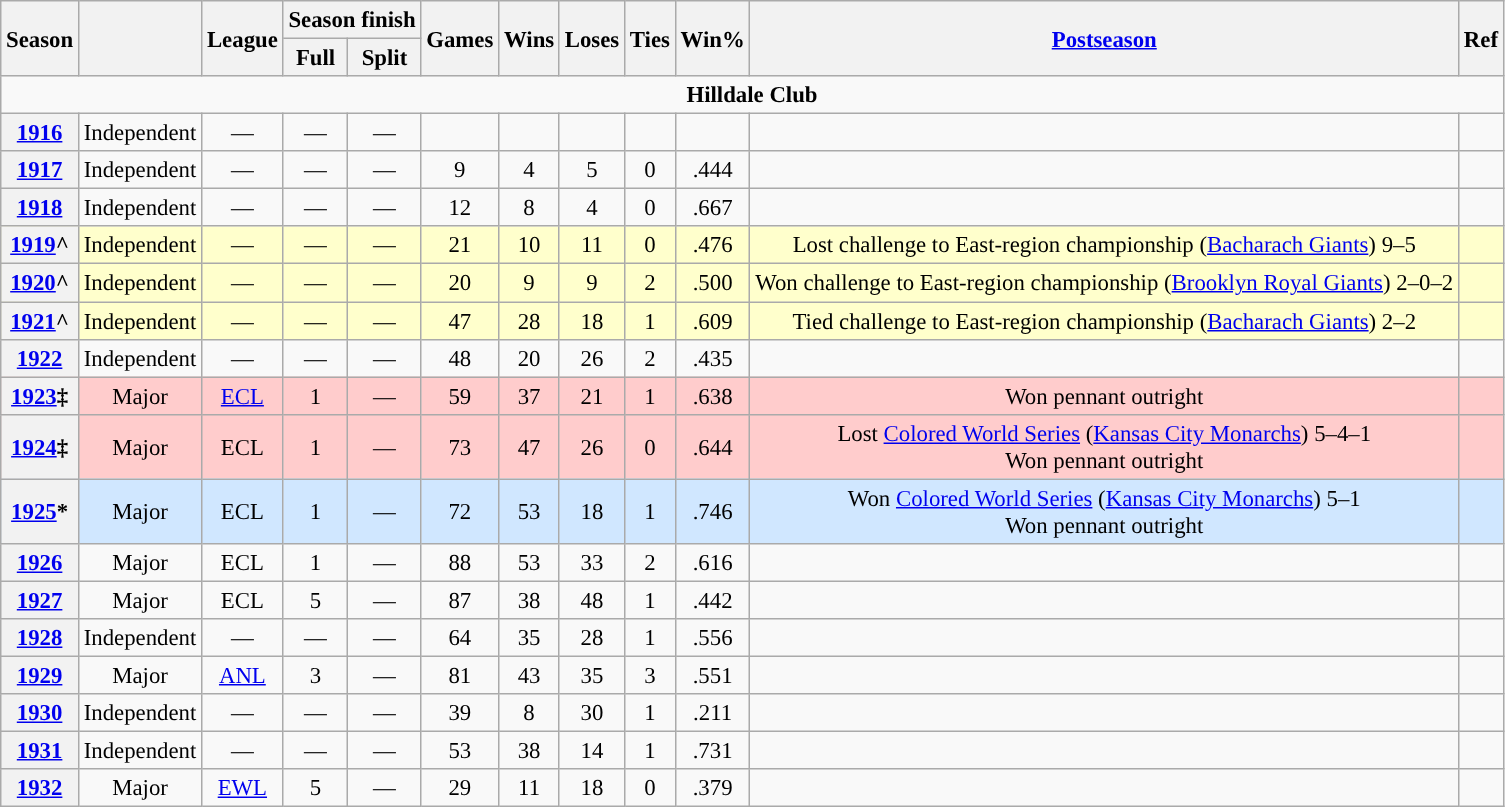<table class="wikitable sortable" style="text-align:center; font-size:95%">
<tr>
<th rowspan="2">Season</th>
<th rowspan="2"></th>
<th rowspan="2">League</th>
<th colspan="2">Season finish</th>
<th rowspan="2">Games</th>
<th rowspan="2">Wins</th>
<th rowspan="2">Loses</th>
<th rowspan="2">Ties</th>
<th rowspan="2">Win%</th>
<th rowspan="2"><a href='#'>Postseason</a></th>
<th rowspan="2">Ref</th>
</tr>
<tr>
<th>Full</th>
<th>Split</th>
</tr>
<tr>
<td align="center" colspan="12"><strong>Hilldale Club</strong></td>
</tr>
<tr>
<th><a href='#'>1916</a></th>
<td>Independent</td>
<td>—</td>
<td>—</td>
<td>—</td>
<td></td>
<td></td>
<td></td>
<td></td>
<td></td>
<td></td>
<td></td>
</tr>
<tr>
<th><a href='#'>1917</a></th>
<td>Independent</td>
<td>—</td>
<td>—</td>
<td>—</td>
<td>9</td>
<td>4</td>
<td>5</td>
<td>0</td>
<td>.444</td>
<td></td>
<td></td>
</tr>
<tr>
<th><a href='#'>1918</a></th>
<td>Independent</td>
<td>—</td>
<td>—</td>
<td>—</td>
<td>12</td>
<td>8</td>
<td>4</td>
<td>0</td>
<td>.667</td>
<td></td>
<td></td>
</tr>
<tr bgcolor="#FFFFCC">
<th><a href='#'>1919</a>^</th>
<td>Independent</td>
<td>—</td>
<td>—</td>
<td>—</td>
<td>21</td>
<td>10</td>
<td>11</td>
<td>0</td>
<td>.476</td>
<td>Lost challenge to East-region championship (<a href='#'>Bacharach Giants</a>) 9–5</td>
<td></td>
</tr>
<tr bgcolor="#FFFFCC">
<th><a href='#'>1920</a>^</th>
<td>Independent</td>
<td>—</td>
<td>—</td>
<td>—</td>
<td>20</td>
<td>9</td>
<td>9</td>
<td>2</td>
<td>.500</td>
<td>Won challenge to East-region championship (<a href='#'>Brooklyn Royal Giants</a>) 2–0–2</td>
<td></td>
</tr>
<tr bgcolor="#FFFFCC">
<th><a href='#'>1921</a>^</th>
<td>Independent</td>
<td>—</td>
<td>—</td>
<td>—</td>
<td>47</td>
<td>28</td>
<td>18</td>
<td>1</td>
<td>.609</td>
<td>Tied challenge to East-region championship (<a href='#'>Bacharach Giants</a>) 2–2</td>
<td></td>
</tr>
<tr>
<th><a href='#'>1922</a></th>
<td>Independent</td>
<td>—</td>
<td>—</td>
<td>—</td>
<td>48</td>
<td>20</td>
<td>26</td>
<td>2</td>
<td>.435</td>
<td></td>
<td></td>
</tr>
<tr bgcolor="#FFCCCC">
<th><a href='#'>1923</a>‡</th>
<td>Major</td>
<td><a href='#'>ECL</a></td>
<td>1</td>
<td>—</td>
<td>59</td>
<td>37</td>
<td>21</td>
<td>1</td>
<td>.638</td>
<td>Won pennant outright</td>
<td></td>
</tr>
<tr bgcolor="#FFCCCC">
<th><a href='#'>1924</a>‡</th>
<td>Major</td>
<td>ECL</td>
<td>1</td>
<td>—</td>
<td>73</td>
<td>47</td>
<td>26</td>
<td>0</td>
<td>.644</td>
<td>Lost <a href='#'>Colored World Series</a> (<a href='#'>Kansas City Monarchs</a>) 5–4–1<br>Won pennant outright</td>
<td></td>
</tr>
<tr bgcolor="#D0E7FF">
<th><a href='#'>1925</a>*</th>
<td>Major</td>
<td>ECL</td>
<td>1</td>
<td>—</td>
<td>72</td>
<td>53</td>
<td>18</td>
<td>1</td>
<td>.746</td>
<td>Won <a href='#'>Colored World Series</a> (<a href='#'>Kansas City Monarchs</a>) 5–1<br>Won pennant outright</td>
<td></td>
</tr>
<tr>
<th><a href='#'>1926</a></th>
<td>Major</td>
<td>ECL</td>
<td>1</td>
<td>—</td>
<td>88</td>
<td>53</td>
<td>33</td>
<td>2</td>
<td>.616</td>
<td></td>
<td></td>
</tr>
<tr>
<th><a href='#'>1927</a></th>
<td>Major</td>
<td>ECL</td>
<td>5</td>
<td>—</td>
<td>87</td>
<td>38</td>
<td>48</td>
<td>1</td>
<td>.442</td>
<td></td>
<td></td>
</tr>
<tr>
<th><a href='#'>1928</a></th>
<td>Independent</td>
<td>—</td>
<td>—</td>
<td>—</td>
<td>64</td>
<td>35</td>
<td>28</td>
<td>1</td>
<td>.556</td>
<td></td>
<td></td>
</tr>
<tr>
<th><a href='#'>1929</a></th>
<td>Major</td>
<td><a href='#'>ANL</a></td>
<td>3</td>
<td>—</td>
<td>81</td>
<td>43</td>
<td>35</td>
<td>3</td>
<td>.551</td>
<td></td>
<td></td>
</tr>
<tr>
<th><a href='#'>1930</a></th>
<td>Independent</td>
<td>—</td>
<td>—</td>
<td>—</td>
<td>39</td>
<td>8</td>
<td>30</td>
<td>1</td>
<td>.211</td>
<td></td>
<td></td>
</tr>
<tr>
<th><a href='#'>1931</a></th>
<td>Independent</td>
<td>—</td>
<td>—</td>
<td>—</td>
<td>53</td>
<td>38</td>
<td>14</td>
<td>1</td>
<td>.731</td>
<td></td>
<td></td>
</tr>
<tr>
<th><a href='#'>1932</a></th>
<td>Major</td>
<td><a href='#'>EWL</a></td>
<td>5</td>
<td>—</td>
<td>29</td>
<td>11</td>
<td>18</td>
<td>0</td>
<td>.379</td>
<td></td>
<td></td>
</tr>
</table>
